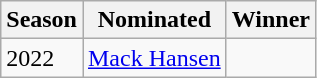<table class="wikitable sortable">
<tr>
<th>Season</th>
<th>Nominated</th>
<th>Winner</th>
</tr>
<tr>
<td>2022</td>
<td><a href='#'>Mack Hansen</a></td>
<td></td>
</tr>
</table>
